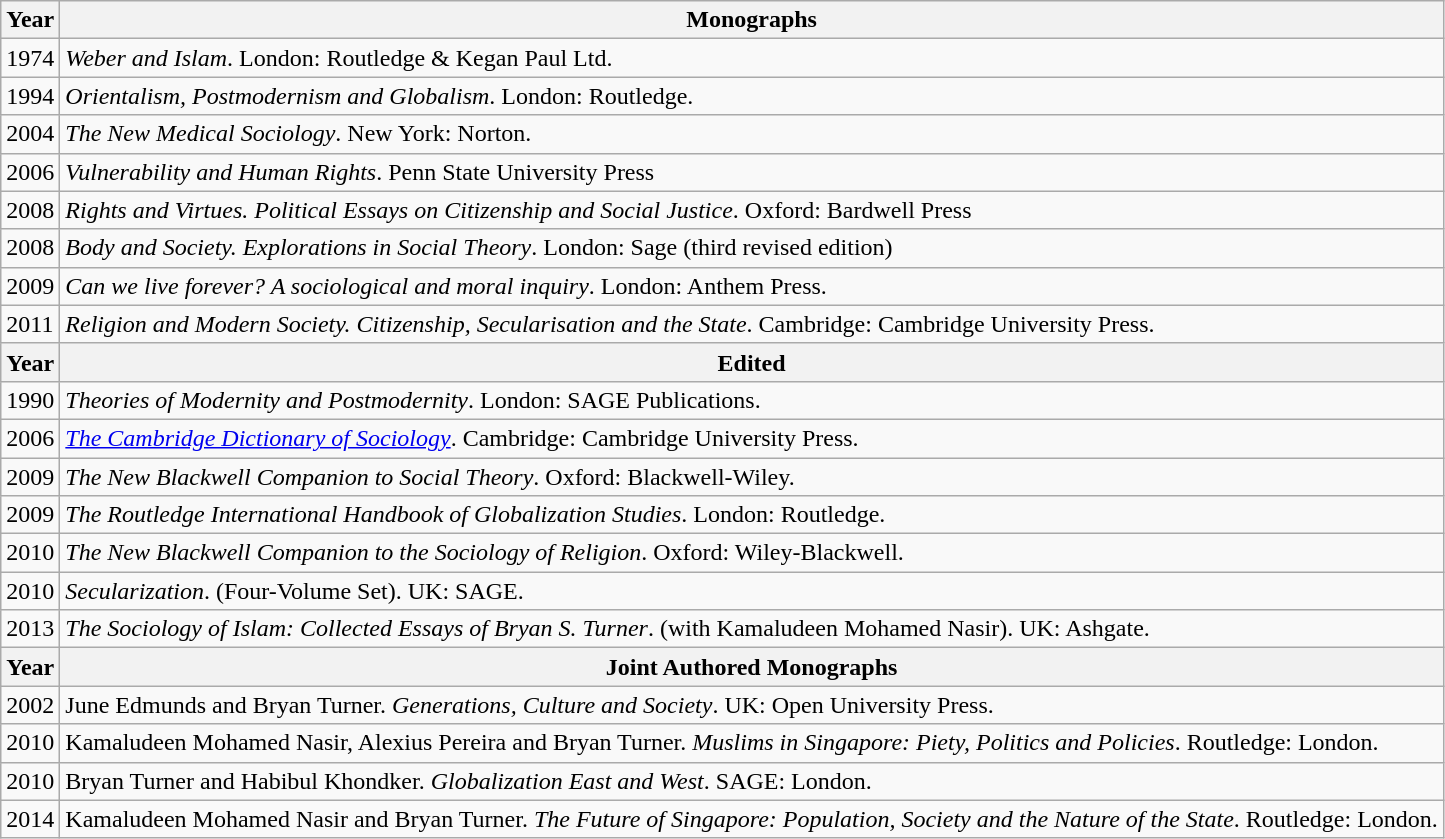<table class="wikitable">
<tr>
<th>Year</th>
<th>Monographs</th>
</tr>
<tr>
<td>1974</td>
<td><em>Weber and Islam</em>. London: Routledge & Kegan Paul Ltd.</td>
</tr>
<tr>
<td>1994</td>
<td><em>Orientalism, Postmodernism and Globalism</em>. London: Routledge.</td>
</tr>
<tr>
<td>2004</td>
<td><em>The New Medical Sociology</em>. New York: Norton.</td>
</tr>
<tr>
<td>2006</td>
<td><em>Vulnerability and Human Rights</em>. Penn State University Press</td>
</tr>
<tr>
<td>2008</td>
<td><em>Rights and Virtues. Political Essays on Citizenship and Social Justice</em>. Oxford: Bardwell Press</td>
</tr>
<tr>
<td>2008</td>
<td><em>Body and Society. Explorations in Social Theory</em>. London: Sage (third revised edition)</td>
</tr>
<tr>
<td>2009</td>
<td><em>Can we live forever? A sociological and moral inquiry</em>. London: Anthem Press.</td>
</tr>
<tr>
<td>2011</td>
<td><em>Religion and Modern Society. Citizenship, Secularisation and the State</em>. Cambridge: Cambridge University Press.</td>
</tr>
<tr>
<th>Year</th>
<th>Edited</th>
</tr>
<tr>
<td>1990</td>
<td><em>Theories of Modernity and Postmodernity</em>. London: SAGE Publications.</td>
</tr>
<tr>
<td>2006</td>
<td><em><a href='#'>The Cambridge Dictionary of Sociology</a></em>. Cambridge: Cambridge University Press.</td>
</tr>
<tr>
<td>2009</td>
<td><em>The New Blackwell Companion to Social Theory</em>. Oxford: Blackwell-Wiley.</td>
</tr>
<tr>
<td>2009</td>
<td><em>The Routledge International Handbook of Globalization Studies</em>. London: Routledge.</td>
</tr>
<tr>
<td>2010</td>
<td><em>The New Blackwell Companion to the Sociology of Religion</em>. Oxford: Wiley-Blackwell.</td>
</tr>
<tr>
<td>2010</td>
<td><em>Secularization</em>. (Four-Volume Set). UK: SAGE.</td>
</tr>
<tr>
<td>2013</td>
<td><em>The Sociology of Islam: Collected Essays of Bryan S. Turner</em>. (with Kamaludeen Mohamed Nasir). UK: Ashgate.</td>
</tr>
<tr>
<th>Year</th>
<th>Joint Authored Monographs</th>
</tr>
<tr>
<td>2002</td>
<td>June Edmunds and Bryan Turner. <em>Generations, Culture and Society</em>. UK: Open University Press.</td>
</tr>
<tr>
<td>2010</td>
<td>Kamaludeen Mohamed Nasir, Alexius Pereira and Bryan Turner. <em>Muslims in Singapore: Piety, Politics and Policies</em>. Routledge: London.</td>
</tr>
<tr>
<td>2010</td>
<td>Bryan Turner and Habibul Khondker. <em>Globalization East and West</em>. SAGE: London.</td>
</tr>
<tr>
<td>2014</td>
<td>Kamaludeen Mohamed Nasir and Bryan Turner. <em>The Future of Singapore: Population, Society and the Nature of the State</em>. Routledge: London.</td>
</tr>
</table>
